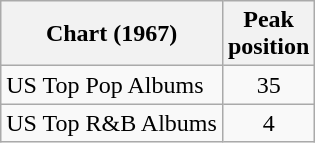<table class="wikitable">
<tr>
<th>Chart (1967)</th>
<th>Peak<br>position</th>
</tr>
<tr>
<td>US Top Pop Albums</td>
<td align="center">35</td>
</tr>
<tr>
<td>US Top R&B Albums</td>
<td align="center">4</td>
</tr>
</table>
